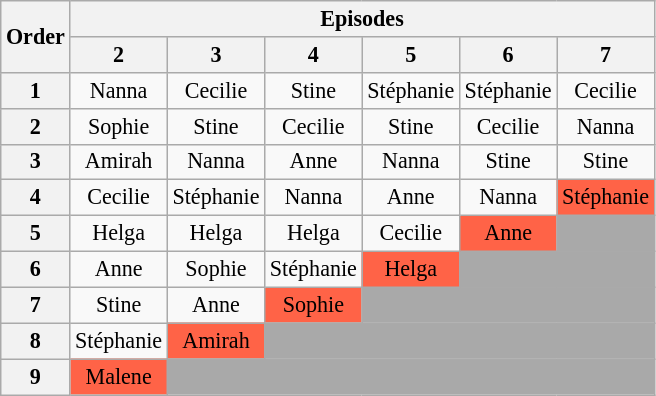<table class="wikitable" style="text-align:center; font-size:92%">
<tr>
<th rowspan="2">Order</th>
<th colspan="15">Episodes</th>
</tr>
<tr>
<th>2</th>
<th>3</th>
<th>4</th>
<th>5</th>
<th>6</th>
<th>7</th>
</tr>
<tr>
<th>1</th>
<td>Nanna</td>
<td>Cecilie</td>
<td>Stine</td>
<td>Stéphanie</td>
<td>Stéphanie</td>
<td>Cecilie</td>
</tr>
<tr>
<th>2</th>
<td>Sophie</td>
<td>Stine</td>
<td>Cecilie</td>
<td>Stine</td>
<td>Cecilie</td>
<td>Nanna</td>
</tr>
<tr>
<th>3</th>
<td>Amirah</td>
<td>Nanna</td>
<td>Anne</td>
<td>Nanna</td>
<td>Stine</td>
<td>Stine</td>
</tr>
<tr>
<th>4</th>
<td>Cecilie</td>
<td>Stéphanie</td>
<td>Nanna</td>
<td>Anne</td>
<td>Nanna</td>
<td style="background:tomato;">Stéphanie</td>
</tr>
<tr>
<th>5</th>
<td>Helga</td>
<td>Helga</td>
<td>Helga</td>
<td>Cecilie</td>
<td style="background:tomato;">Anne</td>
<td bgcolor="darkgray" colspan=2></td>
</tr>
<tr>
<th>6</th>
<td>Anne</td>
<td>Sophie</td>
<td>Stéphanie</td>
<td style="background:tomato;">Helga</td>
<td bgcolor="darkgray" colspan="3"></td>
</tr>
<tr>
<th>7</th>
<td>Stine</td>
<td>Anne</td>
<td style="background:tomato;">Sophie</td>
<td bgcolor="darkgray" colspan="4"></td>
</tr>
<tr>
<th>8</th>
<td>Stéphanie</td>
<td style="background:tomato;">Amirah</td>
<td bgcolor="darkgray" colspan="5"></td>
</tr>
<tr>
<th>9</th>
<td style="background:tomato;">Malene</td>
<td bgcolor="darkgray" colspan="6"></td>
</tr>
</table>
